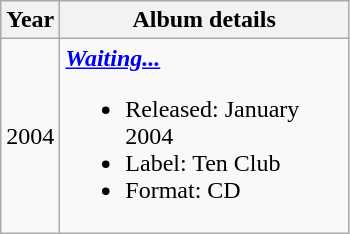<table class ="wikitable" border="1">
<tr>
<th>Year</th>
<th width="185">Album details</th>
</tr>
<tr>
<td>2004</td>
<td><strong><em><a href='#'>Waiting...</a></em></strong><br><ul><li>Released: January 2004</li><li>Label: Ten Club</li><li>Format: CD</li></ul></td>
</tr>
</table>
